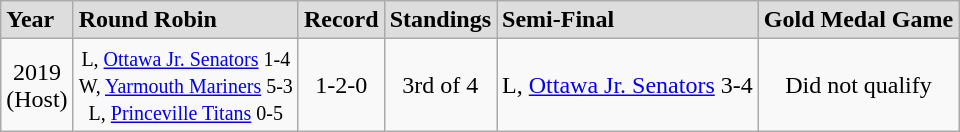<table class="wikitable">
<tr style="font-weight:bold; background-color:#dddddd;" |>
<td>Year</td>
<td>Round Robin</td>
<td>Record</td>
<td>Standings</td>
<td>Semi-Final</td>
<td>Gold Medal Game</td>
</tr>
<tr align=center>
<td>2019<br>(Host)</td>
<td><small>L, <a href='#'>Ottawa Jr. Senators</a> 1-4<br>W, <a href='#'>Yarmouth Mariners</a> 5-3<br>L, <a href='#'>Princeville Titans</a> 0-5 </small></td>
<td>1-2-0</td>
<td>3rd of 4</td>
<td>L, <a href='#'>Ottawa Jr. Senators</a> 3-4</td>
<td>Did not qualify</td>
</tr>
</table>
